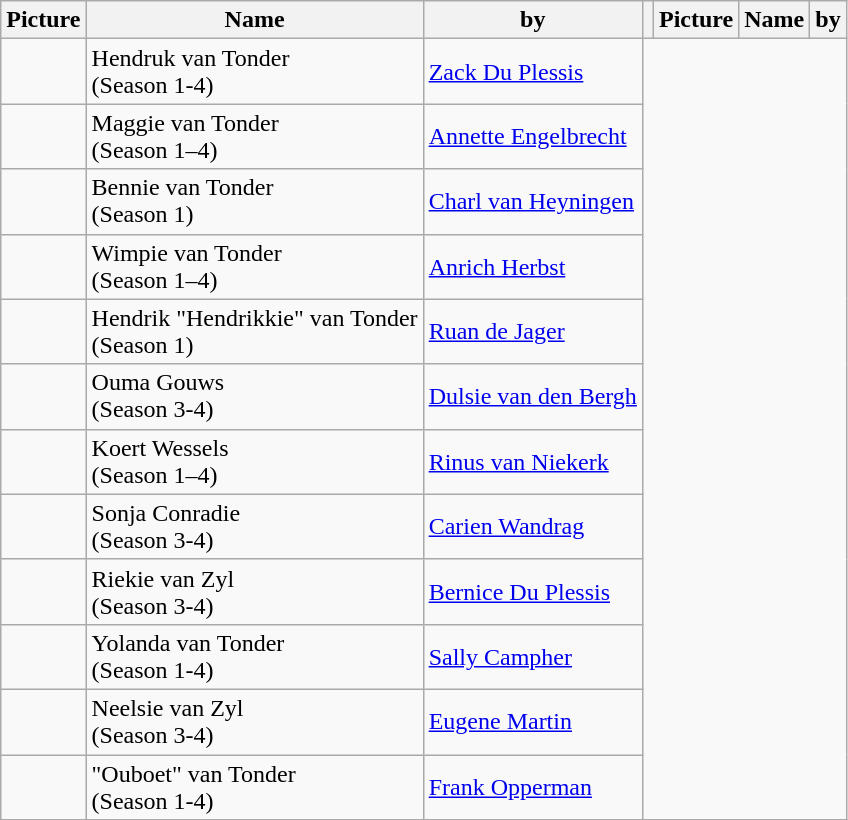<table class="wikitable">
<tr>
<th><strong>Picture</strong></th>
<th><strong>Name</strong></th>
<th><strong>by</strong></th>
<th></th>
<th><strong>Picture</strong></th>
<th><strong>Name</strong></th>
<th><strong>by</strong></th>
</tr>
<tr>
<td></td>
<td>Hendruk van Tonder <br>(Season 1-4)</td>
<td><a href='#'>Zack Du Plessis</a></td>
</tr>
<tr>
<td></td>
<td>Maggie van Tonder <br>(Season 1–4)</td>
<td><a href='#'>Annette Engelbrecht</a></td>
</tr>
<tr>
<td></td>
<td>Bennie van Tonder <br>(Season 1)</td>
<td><a href='#'>Charl van Heyningen</a></td>
</tr>
<tr>
<td></td>
<td>Wimpie van Tonder <br>(Season 1–4)</td>
<td><a href='#'>Anrich Herbst</a></td>
</tr>
<tr>
<td></td>
<td>Hendrik "Hendrikkie" van Tonder <br>(Season 1)</td>
<td><a href='#'>Ruan de Jager</a></td>
</tr>
<tr>
<td></td>
<td>Ouma Gouws <br>(Season 3-4)</td>
<td><a href='#'>Dulsie van den Bergh</a></td>
</tr>
<tr>
<td></td>
<td>Koert Wessels<br>(Season 1–4)</td>
<td><a href='#'>Rinus van Niekerk</a></td>
</tr>
<tr>
<td></td>
<td>Sonja Conradie <br>(Season 3-4)</td>
<td><a href='#'>Carien Wandrag</a></td>
</tr>
<tr>
<td></td>
<td>Riekie van Zyl <br>(Season 3-4)</td>
<td><a href='#'>Bernice Du Plessis</a></td>
</tr>
<tr>
<td></td>
<td>Yolanda van Tonder <br>(Season 1-4)</td>
<td><a href='#'>Sally Campher</a></td>
</tr>
<tr>
<td></td>
<td>Neelsie van Zyl <br>(Season 3-4)</td>
<td><a href='#'>Eugene Martin</a></td>
</tr>
<tr>
<td></td>
<td>"Ouboet" van Tonder <br>(Season 1-4)</td>
<td><a href='#'>Frank Opperman</a></td>
</tr>
</table>
